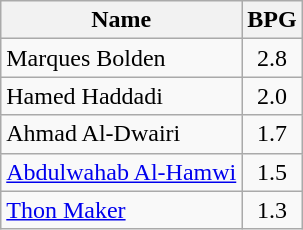<table class="wikitable">
<tr>
<th>Name</th>
<th>BPG</th>
</tr>
<tr>
<td> Marques Bolden</td>
<td align=center>2.8</td>
</tr>
<tr>
<td> Hamed Haddadi</td>
<td align=center>2.0</td>
</tr>
<tr>
<td> Ahmad Al-Dwairi</td>
<td align=center>1.7</td>
</tr>
<tr>
<td> <a href='#'>Abdulwahab Al-Hamwi</a></td>
<td align=center>1.5</td>
</tr>
<tr>
<td> <a href='#'>Thon Maker</a></td>
<td align=center>1.3</td>
</tr>
</table>
